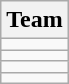<table class="wikitable">
<tr>
<th>Team</th>
</tr>
<tr>
<td></td>
</tr>
<tr>
<td></td>
</tr>
<tr>
<td></td>
</tr>
<tr>
<td></td>
</tr>
</table>
